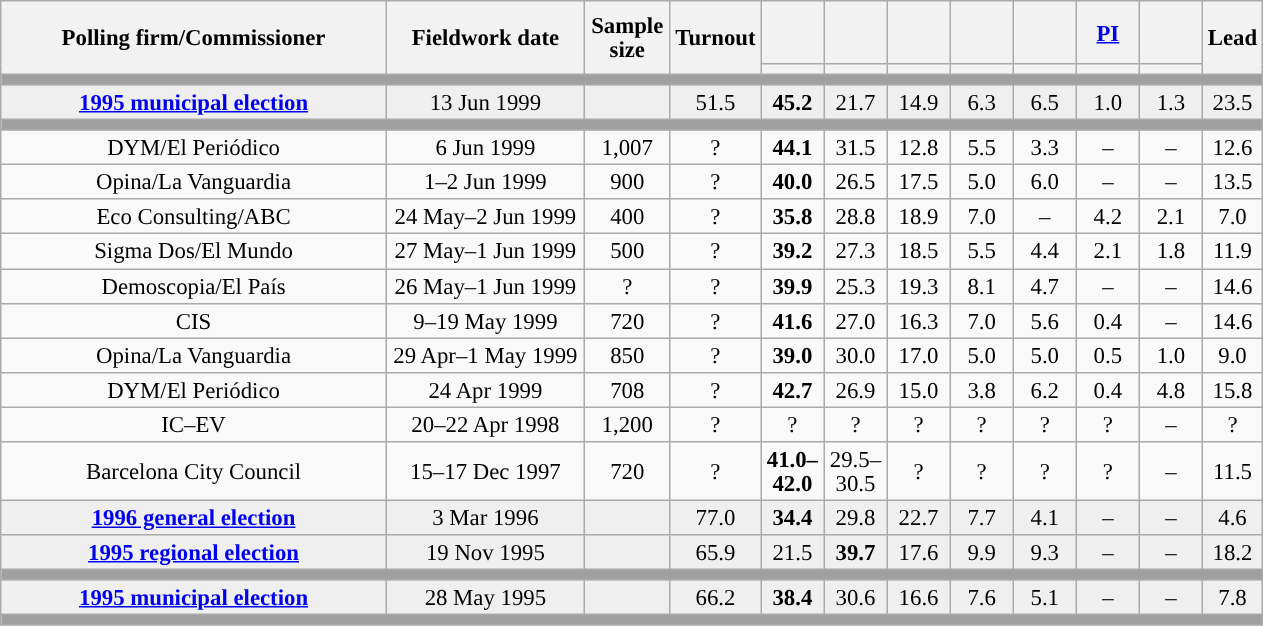<table class="wikitable collapsible collapsed" style="text-align:center; font-size:95%; line-height:16px;">
<tr style="height:42px;">
<th style="width:250px;" rowspan="2">Polling firm/Commissioner</th>
<th style="width:125px;" rowspan="2">Fieldwork date</th>
<th style="width:50px;" rowspan="2">Sample size</th>
<th style="width:45px;" rowspan="2">Turnout</th>
<th style="width:35px;"></th>
<th style="width:35px;"></th>
<th style="width:35px;"></th>
<th style="width:35px;"></th>
<th style="width:35px;"></th>
<th style="width:35px;"><a href='#'>PI</a></th>
<th style="width:35px;"></th>
<th style="width:30px;" rowspan="2">Lead</th>
</tr>
<tr>
<th style="color:inherit;background:"></th>
<th style="color:inherit;background:"></th>
<th style="color:inherit;background:"></th>
<th style="color:inherit;background:"></th>
<th style="color:inherit;background:"></th>
<th style="color:inherit;background:"></th>
<th style="color:inherit;background:"></th>
</tr>
<tr>
<td colspan="12" style="background:#A0A0A0"></td>
</tr>
<tr style="background:#EFEFEF;">
<td><strong><a href='#'>1995 municipal election</a></strong></td>
<td>13 Jun 1999</td>
<td></td>
<td>51.5</td>
<td><strong>45.2</strong><br></td>
<td>21.7<br></td>
<td>14.9<br></td>
<td>6.3<br></td>
<td>6.5<br></td>
<td>1.0<br></td>
<td>1.3<br></td>
<td style="background:">23.5</td>
</tr>
<tr>
<td colspan="12" style="background:#A0A0A0"></td>
</tr>
<tr>
<td>DYM/El Periódico</td>
<td>6 Jun 1999</td>
<td>1,007</td>
<td>?</td>
<td><strong>44.1</strong><br></td>
<td>31.5<br></td>
<td>12.8<br></td>
<td>5.5<br></td>
<td>3.3<br></td>
<td>–</td>
<td>–</td>
<td style="background:">12.6</td>
</tr>
<tr>
<td>Opina/La Vanguardia</td>
<td>1–2 Jun 1999</td>
<td>900</td>
<td>?</td>
<td><strong>40.0</strong><br></td>
<td>26.5<br></td>
<td>17.5<br></td>
<td>5.0<br></td>
<td>6.0<br></td>
<td>–</td>
<td>–</td>
<td style="background:">13.5</td>
</tr>
<tr>
<td>Eco Consulting/ABC</td>
<td>24 May–2 Jun 1999</td>
<td>400</td>
<td>?</td>
<td><strong>35.8</strong><br></td>
<td>28.8<br></td>
<td>18.9<br></td>
<td>7.0<br></td>
<td>–</td>
<td>4.2<br></td>
<td>2.1<br></td>
<td style="background:">7.0</td>
</tr>
<tr>
<td>Sigma Dos/El Mundo</td>
<td>27 May–1 Jun 1999</td>
<td>500</td>
<td>?</td>
<td><strong>39.2</strong><br></td>
<td>27.3<br></td>
<td>18.5<br></td>
<td>5.5<br></td>
<td>4.4<br></td>
<td>2.1<br></td>
<td>1.8<br></td>
<td style="background:">11.9</td>
</tr>
<tr>
<td>Demoscopia/El País</td>
<td>26 May–1 Jun 1999</td>
<td>?</td>
<td>?</td>
<td><strong>39.9</strong><br></td>
<td>25.3<br></td>
<td>19.3<br></td>
<td>8.1<br></td>
<td>4.7<br></td>
<td>–</td>
<td>–</td>
<td style="background:">14.6</td>
</tr>
<tr>
<td>CIS</td>
<td>9–19 May 1999</td>
<td>720</td>
<td>?</td>
<td><strong>41.6</strong><br></td>
<td>27.0<br></td>
<td>16.3<br></td>
<td>7.0<br></td>
<td>5.6<br></td>
<td>0.4<br></td>
<td>–</td>
<td style="background:">14.6</td>
</tr>
<tr>
<td>Opina/La Vanguardia</td>
<td>29 Apr–1 May 1999</td>
<td>850</td>
<td>?</td>
<td><strong>39.0</strong><br></td>
<td>30.0<br></td>
<td>17.0<br></td>
<td>5.0<br></td>
<td>5.0<br></td>
<td>0.5<br></td>
<td>1.0<br></td>
<td style="background:">9.0</td>
</tr>
<tr>
<td>DYM/El Periódico</td>
<td>24 Apr 1999</td>
<td>708</td>
<td>?</td>
<td><strong>42.7</strong><br></td>
<td>26.9<br></td>
<td>15.0<br></td>
<td>3.8<br></td>
<td>6.2<br></td>
<td>0.4<br></td>
<td>4.8<br></td>
<td style="background:">15.8</td>
</tr>
<tr>
<td>IC–EV</td>
<td>20–22 Apr 1998</td>
<td>1,200</td>
<td>?</td>
<td>?<br></td>
<td>?<br></td>
<td>?<br></td>
<td>?<br></td>
<td>?<br></td>
<td>?<br></td>
<td>–</td>
<td style="background:">?</td>
</tr>
<tr>
<td>Barcelona City Council</td>
<td>15–17 Dec 1997</td>
<td>720</td>
<td>?</td>
<td><strong>41.0–<br>42.0</strong><br></td>
<td>29.5–<br>30.5<br></td>
<td>?<br></td>
<td>?<br></td>
<td>?<br></td>
<td>?<br></td>
<td>–</td>
<td style="background:">11.5</td>
</tr>
<tr style="background:#EFEFEF;">
<td><strong><a href='#'>1996 general election</a></strong></td>
<td>3 Mar 1996</td>
<td></td>
<td>77.0</td>
<td><strong>34.4</strong><br></td>
<td>29.8<br></td>
<td>22.7<br></td>
<td>7.7<br></td>
<td>4.1<br></td>
<td>–</td>
<td>–</td>
<td style="background:">4.6</td>
</tr>
<tr style="background:#EFEFEF;">
<td><strong><a href='#'>1995 regional election</a></strong></td>
<td>19 Nov 1995</td>
<td></td>
<td>65.9</td>
<td>21.5<br></td>
<td><strong>39.7</strong><br></td>
<td>17.6<br></td>
<td>9.9<br></td>
<td>9.3<br></td>
<td>–</td>
<td>–</td>
<td style="background:">18.2</td>
</tr>
<tr>
<td colspan="12" style="background:#A0A0A0"></td>
</tr>
<tr style="background:#EFEFEF;">
<td><strong><a href='#'>1995 municipal election</a></strong></td>
<td>28 May 1995</td>
<td></td>
<td>66.2</td>
<td><strong>38.4</strong><br></td>
<td>30.6<br></td>
<td>16.6<br></td>
<td>7.6<br></td>
<td>5.1<br></td>
<td>–</td>
<td>–</td>
<td style="background:">7.8</td>
</tr>
<tr>
<td colspan="12" style="background:#A0A0A0"></td>
</tr>
</table>
